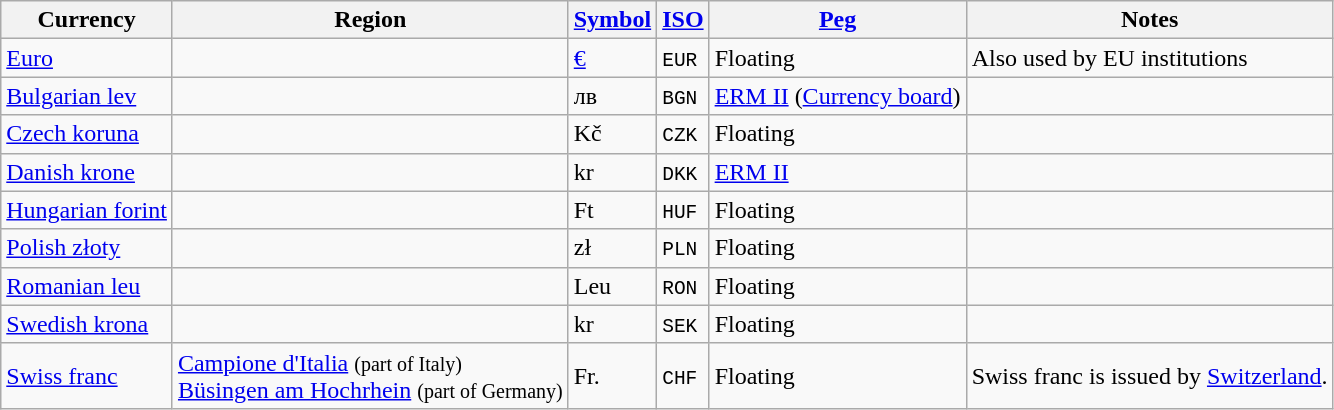<table class="wikitable sortable">
<tr>
<th>Currency</th>
<th>Region</th>
<th class="unsortable"><a href='#'>Symbol</a></th>
<th><a href='#'>ISO</a></th>
<th><a href='#'>Peg</a></th>
<th class="unsortable">Notes</th>
</tr>
<tr>
<td><a href='#'>Euro</a></td>
<td></td>
<td><a href='#'>€</a></td>
<td><code>EUR</code></td>
<td>Floating</td>
<td>Also used by EU institutions</td>
</tr>
<tr>
<td><a href='#'>Bulgarian lev</a></td>
<td></td>
<td>лв</td>
<td><code>BGN</code></td>
<td><a href='#'>ERM II</a> (<a href='#'>Currency board</a>)</td>
<td></td>
</tr>
<tr>
<td><a href='#'>Czech koruna</a></td>
<td></td>
<td>Kč</td>
<td><code>CZK</code></td>
<td>Floating</td>
<td></td>
</tr>
<tr>
<td><a href='#'>Danish krone</a></td>
<td></td>
<td>kr</td>
<td><code>DKK</code></td>
<td><a href='#'>ERM II</a></td>
<td></td>
</tr>
<tr>
<td><a href='#'>Hungarian forint</a></td>
<td></td>
<td>Ft</td>
<td><code>HUF</code></td>
<td>Floating</td>
<td></td>
</tr>
<tr>
<td><a href='#'>Polish złoty</a></td>
<td></td>
<td>zł</td>
<td><code>PLN</code></td>
<td>Floating</td>
<td></td>
</tr>
<tr>
<td><a href='#'>Romanian leu</a></td>
<td></td>
<td>Leu</td>
<td><code>RON</code></td>
<td>Floating</td>
<td></td>
</tr>
<tr>
<td><a href='#'>Swedish krona</a></td>
<td></td>
<td>kr</td>
<td><code>SEK</code></td>
<td>Floating</td>
<td></td>
</tr>
<tr>
<td><a href='#'>Swiss franc</a></td>
<td> <a href='#'>Campione d'Italia</a> <small>(part of Italy)</small><br> <a href='#'>Büsingen am Hochrhein</a> <small>(part of Germany)</small></td>
<td>Fr.</td>
<td><code>CHF</code></td>
<td>Floating</td>
<td>Swiss franc is issued by <a href='#'>Switzerland</a>.</td>
</tr>
</table>
